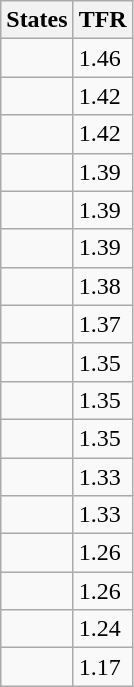<table class="wikitable sortable">
<tr>
<th>States</th>
<th>TFR</th>
</tr>
<tr>
<td></td>
<td>1.46</td>
</tr>
<tr>
<td></td>
<td>1.42</td>
</tr>
<tr>
<td></td>
<td>1.42</td>
</tr>
<tr>
<td></td>
<td>1.39</td>
</tr>
<tr>
<td></td>
<td>1.39</td>
</tr>
<tr>
<td></td>
<td>1.39</td>
</tr>
<tr>
<td></td>
<td>1.38</td>
</tr>
<tr>
<td></td>
<td>1.37</td>
</tr>
<tr>
<td><strong></strong></td>
<td>1.35</td>
</tr>
<tr>
<td></td>
<td>1.35</td>
</tr>
<tr>
<td></td>
<td>1.35</td>
</tr>
<tr>
<td></td>
<td>1.33</td>
</tr>
<tr>
<td></td>
<td>1.33</td>
</tr>
<tr>
<td></td>
<td>1.26</td>
</tr>
<tr>
<td></td>
<td>1.26</td>
</tr>
<tr>
<td></td>
<td>1.24</td>
</tr>
<tr>
<td></td>
<td>1.17</td>
</tr>
</table>
